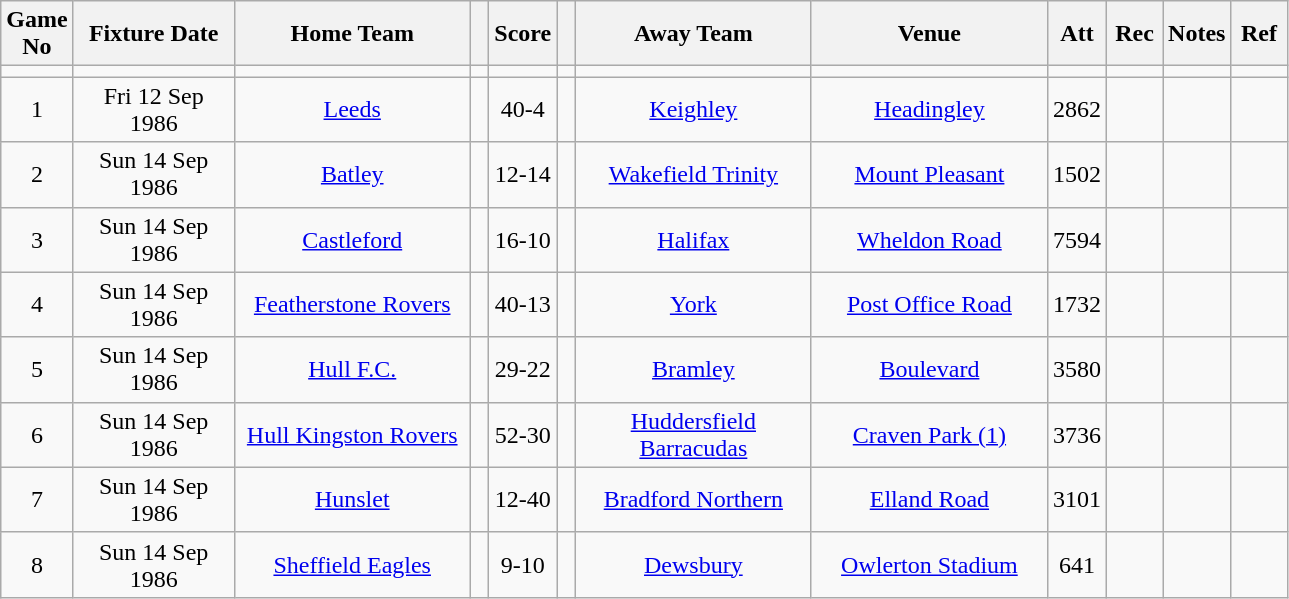<table class="wikitable" style="text-align:center;">
<tr>
<th width=20 abbr="No">Game No</th>
<th width=100 abbr="Date">Fixture Date</th>
<th width=150 abbr="Home Team">Home Team</th>
<th width=5 abbr="space"></th>
<th width=20 abbr="Score">Score</th>
<th width=5 abbr="space"></th>
<th width=150 abbr="Away Team">Away Team</th>
<th width=150 abbr="Venue">Venue</th>
<th width=30 abbr="Att">Att</th>
<th width=30 abbr="Rec">Rec</th>
<th width=20 abbr="Notes">Notes</th>
<th width=30 abbr="Ref">Ref</th>
</tr>
<tr>
<td></td>
<td></td>
<td></td>
<td></td>
<td></td>
<td></td>
<td></td>
<td></td>
<td></td>
<td></td>
<td></td>
<td></td>
</tr>
<tr>
<td>1</td>
<td>Fri 12 Sep 1986</td>
<td><a href='#'>Leeds</a></td>
<td></td>
<td>40-4</td>
<td></td>
<td><a href='#'>Keighley</a></td>
<td><a href='#'>Headingley</a></td>
<td>2862</td>
<td></td>
<td></td>
<td></td>
</tr>
<tr>
<td>2</td>
<td>Sun 14 Sep 1986</td>
<td><a href='#'>Batley</a></td>
<td></td>
<td>12-14</td>
<td></td>
<td><a href='#'>Wakefield Trinity</a></td>
<td><a href='#'>Mount Pleasant</a></td>
<td>1502</td>
<td></td>
<td></td>
<td></td>
</tr>
<tr>
<td>3</td>
<td>Sun 14 Sep 1986</td>
<td><a href='#'>Castleford</a></td>
<td></td>
<td>16-10</td>
<td></td>
<td><a href='#'>Halifax</a></td>
<td><a href='#'>Wheldon Road</a></td>
<td>7594</td>
<td></td>
<td></td>
<td></td>
</tr>
<tr>
<td>4</td>
<td>Sun 14 Sep 1986</td>
<td><a href='#'>Featherstone Rovers</a></td>
<td></td>
<td>40-13</td>
<td></td>
<td><a href='#'>York</a></td>
<td><a href='#'>Post Office Road</a></td>
<td>1732</td>
<td></td>
<td></td>
<td></td>
</tr>
<tr>
<td>5</td>
<td>Sun 14 Sep 1986</td>
<td><a href='#'>Hull F.C.</a></td>
<td></td>
<td>29-22</td>
<td></td>
<td><a href='#'>Bramley</a></td>
<td><a href='#'>Boulevard</a></td>
<td>3580</td>
<td></td>
<td></td>
<td></td>
</tr>
<tr>
<td>6</td>
<td>Sun 14 Sep 1986</td>
<td><a href='#'>Hull Kingston Rovers</a></td>
<td></td>
<td>52-30</td>
<td></td>
<td><a href='#'>Huddersfield Barracudas</a></td>
<td><a href='#'>Craven Park (1)</a></td>
<td>3736</td>
<td></td>
<td></td>
<td></td>
</tr>
<tr>
<td>7</td>
<td>Sun 14 Sep 1986</td>
<td><a href='#'>Hunslet</a></td>
<td></td>
<td>12-40</td>
<td></td>
<td><a href='#'>Bradford Northern</a></td>
<td><a href='#'>Elland Road</a></td>
<td>3101</td>
<td></td>
<td></td>
<td></td>
</tr>
<tr>
<td>8</td>
<td>Sun 14 Sep 1986</td>
<td><a href='#'>Sheffield Eagles</a></td>
<td></td>
<td>9-10</td>
<td></td>
<td><a href='#'>Dewsbury</a></td>
<td><a href='#'>Owlerton Stadium</a></td>
<td>641</td>
<td></td>
<td></td>
<td></td>
</tr>
</table>
